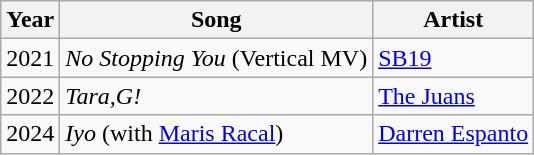<table class="wikitable sortable">
<tr>
<th>Year</th>
<th>Song</th>
<th>Artist</th>
</tr>
<tr>
<td>2021</td>
<td><em>No Stopping You</em> (Vertical MV)</td>
<td><a href='#'>SB19</a></td>
</tr>
<tr>
<td>2022</td>
<td><em>Tara,G!</em></td>
<td><a href='#'>The Juans</a></td>
</tr>
<tr>
<td>2024</td>
<td><em>Iyo</em> (with <a href='#'>Maris Racal</a>)</td>
<td><a href='#'>Darren Espanto</a></td>
</tr>
</table>
